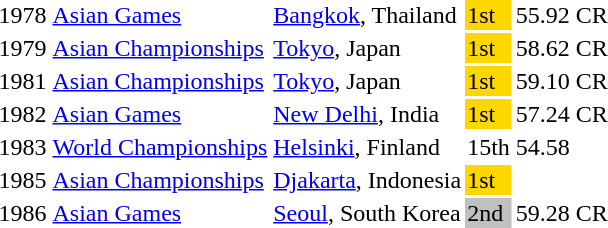<table>
<tr>
<td>1978</td>
<td><a href='#'>Asian Games</a></td>
<td><a href='#'>Bangkok</a>, Thailand</td>
<td bgcolor="gold">1st</td>
<td>55.92 CR</td>
</tr>
<tr>
<td>1979</td>
<td><a href='#'>Asian Championships</a></td>
<td><a href='#'>Tokyo</a>, Japan</td>
<td bgcolor="gold">1st</td>
<td>58.62 CR</td>
</tr>
<tr>
<td>1981</td>
<td><a href='#'>Asian Championships</a></td>
<td><a href='#'>Tokyo</a>, Japan</td>
<td bgcolor="gold">1st</td>
<td>59.10 CR</td>
</tr>
<tr>
<td>1982</td>
<td><a href='#'>Asian Games</a></td>
<td><a href='#'>New Delhi</a>, India</td>
<td bgcolor="gold">1st</td>
<td>57.24 CR</td>
</tr>
<tr>
<td>1983</td>
<td><a href='#'>World Championships</a></td>
<td><a href='#'>Helsinki</a>, Finland</td>
<td>15th</td>
<td>54.58</td>
</tr>
<tr>
<td>1985</td>
<td><a href='#'>Asian Championships</a></td>
<td><a href='#'>Djakarta</a>, Indonesia</td>
<td bgcolor="gold">1st</td>
<td></td>
</tr>
<tr>
<td>1986</td>
<td><a href='#'>Asian Games</a></td>
<td><a href='#'>Seoul</a>, South Korea</td>
<td bgcolor="silver">2nd</td>
<td>59.28 CR</td>
</tr>
</table>
